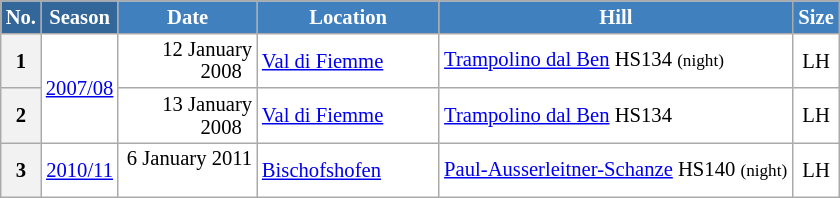<table class="wikitable sortable" style="font-size:86%; line-height:15px; text-align:left; border:grey solid 1px; border-collapse:collapse; background:#ffffff;">
<tr style="background:#efefef;">
<th style="background-color:#369; color:white; width:10px;">No.</th>
<th style="background-color:#369; color:white;  width:30px;">Season</th>
<th style="background-color:#4180be; color:white; width:86px;">Date</th>
<th style="background-color:#4180be; color:white; width:115px;">Location</th>
<th style="background-color:#4180be; color:white; width:229px;">Hill</th>
<th style="background-color:#4180be; color:white; width:25px;">Size</th>
</tr>
<tr>
<th scope=row style="text-align:center;">1</th>
<td align=center rowspan=2><a href='#'>2007/08</a></td>
<td align=right>12 January 2008  </td>
<td> <a href='#'>Val di Fiemme</a></td>
<td><a href='#'>Trampolino dal Ben</a> HS134 <small>(night)</small></td>
<td align=center>LH</td>
</tr>
<tr>
<th scope=row style="text-align:center;">2</th>
<td align=right>13 January 2008  </td>
<td> <a href='#'>Val di Fiemme</a></td>
<td><a href='#'>Trampolino dal Ben</a> HS134</td>
<td align=center>LH</td>
</tr>
<tr>
<th scope=row style="text-align:center;">3</th>
<td align=center><a href='#'>2010/11</a></td>
<td align=right>6 January 2011  </td>
<td> <a href='#'>Bischofshofen</a></td>
<td><a href='#'>Paul-Ausserleitner-Schanze</a> HS140 <small>(night)</small></td>
<td align=center>LH</td>
</tr>
</table>
